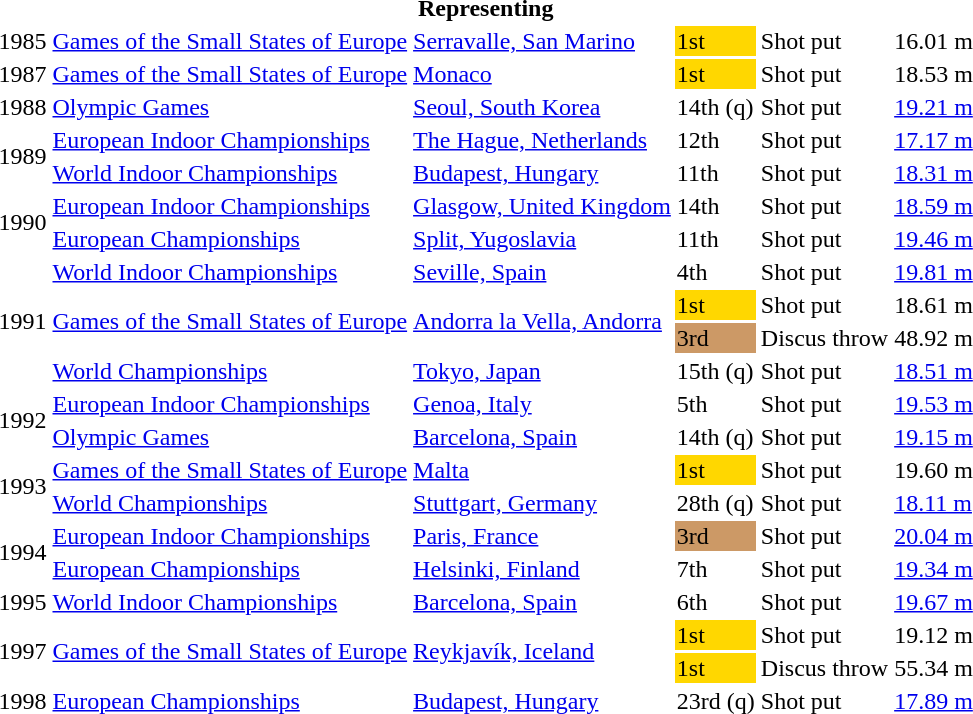<table>
<tr>
<th colspan="6">Representing </th>
</tr>
<tr>
<td>1985</td>
<td><a href='#'>Games of the Small States of Europe</a></td>
<td><a href='#'>Serravalle, San Marino</a></td>
<td bgcolor=gold>1st</td>
<td>Shot put</td>
<td>16.01 m</td>
</tr>
<tr>
<td>1987</td>
<td><a href='#'>Games of the Small States of Europe</a></td>
<td><a href='#'>Monaco</a></td>
<td bgcolor=gold>1st</td>
<td>Shot put</td>
<td>18.53 m</td>
</tr>
<tr>
<td>1988</td>
<td><a href='#'>Olympic Games</a></td>
<td><a href='#'>Seoul, South Korea</a></td>
<td>14th (q)</td>
<td>Shot put</td>
<td><a href='#'>19.21 m</a></td>
</tr>
<tr>
<td rowspan=2>1989</td>
<td><a href='#'>European Indoor Championships</a></td>
<td><a href='#'>The Hague, Netherlands</a></td>
<td>12th</td>
<td>Shot put</td>
<td><a href='#'>17.17 m</a></td>
</tr>
<tr>
<td><a href='#'>World Indoor Championships</a></td>
<td><a href='#'>Budapest, Hungary</a></td>
<td>11th</td>
<td>Shot put</td>
<td><a href='#'>18.31 m</a></td>
</tr>
<tr>
<td rowspan=2>1990</td>
<td><a href='#'>European Indoor Championships</a></td>
<td><a href='#'>Glasgow, United Kingdom</a></td>
<td>14th</td>
<td>Shot put</td>
<td><a href='#'>18.59 m</a></td>
</tr>
<tr>
<td><a href='#'>European Championships</a></td>
<td><a href='#'>Split, Yugoslavia</a></td>
<td>11th</td>
<td>Shot put</td>
<td><a href='#'>19.46 m</a></td>
</tr>
<tr>
<td rowspan=4>1991</td>
<td><a href='#'>World Indoor Championships</a></td>
<td><a href='#'>Seville, Spain</a></td>
<td>4th</td>
<td>Shot put</td>
<td><a href='#'>19.81 m</a></td>
</tr>
<tr>
<td rowspan=2><a href='#'>Games of the Small States of Europe</a></td>
<td rowspan=2><a href='#'>Andorra la Vella, Andorra</a></td>
<td bgcolor=gold>1st</td>
<td>Shot put</td>
<td>18.61 m</td>
</tr>
<tr>
<td bgcolor=cc9966>3rd</td>
<td>Discus throw</td>
<td>48.92 m</td>
</tr>
<tr>
<td><a href='#'>World Championships</a></td>
<td><a href='#'>Tokyo, Japan</a></td>
<td>15th (q)</td>
<td>Shot put</td>
<td><a href='#'>18.51 m</a></td>
</tr>
<tr>
<td rowspan=2>1992</td>
<td><a href='#'>European Indoor Championships</a></td>
<td><a href='#'>Genoa, Italy</a></td>
<td>5th</td>
<td>Shot put</td>
<td><a href='#'>19.53 m</a></td>
</tr>
<tr>
<td><a href='#'>Olympic Games</a></td>
<td><a href='#'>Barcelona, Spain</a></td>
<td>14th (q)</td>
<td>Shot put</td>
<td><a href='#'>19.15 m</a></td>
</tr>
<tr>
<td rowspan=2>1993</td>
<td><a href='#'>Games of the Small States of Europe</a></td>
<td><a href='#'>Malta</a></td>
<td bgcolor=gold>1st</td>
<td>Shot put</td>
<td>19.60 m</td>
</tr>
<tr>
<td><a href='#'>World Championships</a></td>
<td><a href='#'>Stuttgart, Germany</a></td>
<td>28th (q)</td>
<td>Shot put</td>
<td><a href='#'>18.11 m</a></td>
</tr>
<tr>
<td rowspan=2>1994</td>
<td><a href='#'>European Indoor Championships</a></td>
<td><a href='#'>Paris, France</a></td>
<td bgcolor=cc9966>3rd</td>
<td>Shot put</td>
<td><a href='#'>20.04 m</a></td>
</tr>
<tr>
<td><a href='#'>European Championships</a></td>
<td><a href='#'>Helsinki, Finland</a></td>
<td>7th</td>
<td>Shot put</td>
<td><a href='#'>19.34 m</a></td>
</tr>
<tr>
<td>1995</td>
<td><a href='#'>World Indoor Championships</a></td>
<td><a href='#'>Barcelona, Spain</a></td>
<td>6th</td>
<td>Shot put</td>
<td><a href='#'>19.67 m</a></td>
</tr>
<tr>
<td rowspan=2>1997</td>
<td rowspan=2><a href='#'>Games of the Small States of Europe</a></td>
<td rowspan=2><a href='#'>Reykjavík, Iceland</a></td>
<td bgcolor=gold>1st</td>
<td>Shot put</td>
<td>19.12 m</td>
</tr>
<tr>
<td bgcolor=gold>1st</td>
<td>Discus throw</td>
<td>55.34 m</td>
</tr>
<tr>
<td>1998</td>
<td><a href='#'>European Championships</a></td>
<td><a href='#'>Budapest, Hungary</a></td>
<td>23rd (q)</td>
<td>Shot put</td>
<td><a href='#'>17.89 m</a></td>
</tr>
</table>
